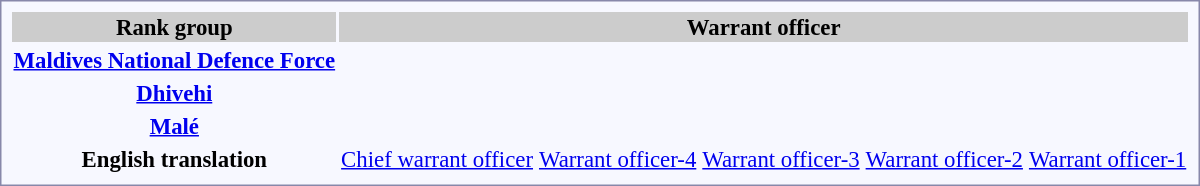<table style="border:1px solid #8888aa; background-color:#f7f8ff; padding:5px; font-size:95%; margin: 0px 12px 12px 0px; text-align:center;">
<tr bgcolor="#CCCCCC">
<th>Rank group</th>
<th colspan=5>Warrant officer</th>
</tr>
<tr>
<td><strong> <a href='#'>Maldives National Defence Force</a></strong></td>
<td></td>
<td></td>
<td></td>
<td></td>
<td></td>
</tr>
<tr>
<td><strong><a href='#'>Dhivehi</a></strong></td>
<td></td>
<td></td>
<td></td>
<td></td>
<td></td>
</tr>
<tr>
<td><strong><a href='#'>Malé</a></strong></td>
<td></td>
<td></td>
<td></td>
<td></td>
<td></td>
</tr>
<tr>
<td><strong>English translation</strong></td>
<td><a href='#'>Chief warrant officer</a></td>
<td><a href='#'>Warrant officer-4</a></td>
<td><a href='#'>Warrant officer-3</a></td>
<td><a href='#'>Warrant officer-2</a></td>
<td><a href='#'>Warrant officer-1</a></td>
</tr>
</table>
